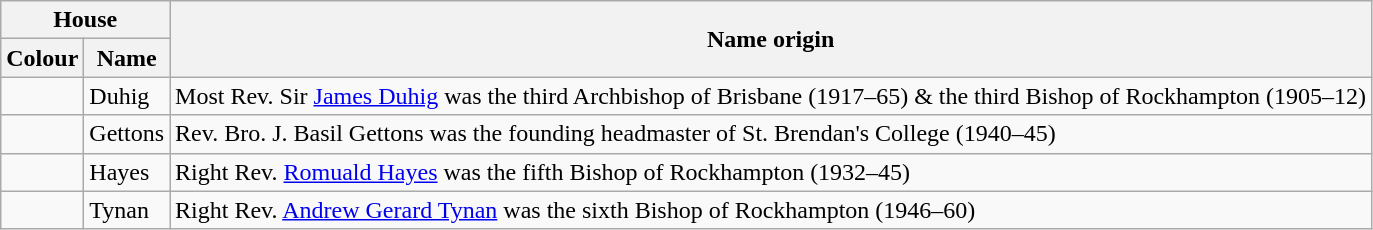<table class="wikitable">
<tr>
<th colspan=2>House</th>
<th rowspan=2>Name origin</th>
</tr>
<tr>
<th>Colour</th>
<th>Name</th>
</tr>
<tr>
<td align=center></td>
<td>Duhig</td>
<td>Most Rev. Sir <a href='#'>James Duhig</a>  was the third Archbishop of Brisbane (1917–65) & the third Bishop of Rockhampton (1905–12)</td>
</tr>
<tr>
<td align=center></td>
<td>Gettons</td>
<td>Rev. Bro. J. Basil Gettons  was the founding headmaster of St. Brendan's College (1940–45)</td>
</tr>
<tr>
<td align=center></td>
<td>Hayes</td>
<td>Right Rev. <a href='#'>Romuald Hayes</a>  was the fifth Bishop of Rockhampton (1932–45)</td>
</tr>
<tr>
<td align=center></td>
<td>Tynan</td>
<td>Right Rev. <a href='#'>Andrew Gerard Tynan</a>  was the sixth Bishop of Rockhampton (1946–60)</td>
</tr>
</table>
